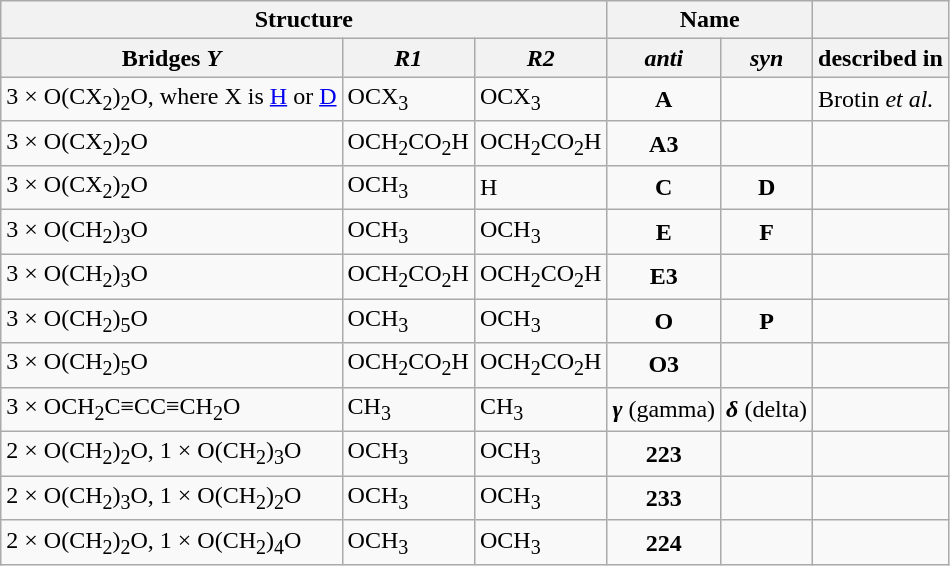<table class="wikitable" style="text-align: left;">
<tr>
<th colspan="3"><strong>Structure</strong></th>
<th colspan="2"><strong>Name</strong></th>
<th></th>
</tr>
<tr>
<th>Bridges <em>Y</em></th>
<th align="center"><em>R1</em></th>
<th align="center"><em>R2</em></th>
<th> <em>anti</em> </th>
<th> <em>syn</em> </th>
<th>described in</th>
</tr>
<tr>
<td>3 × O(CX<sub>2</sub>)<sub>2</sub>O, where X is <a href='#'>H</a> or <a href='#'>D</a></td>
<td>OCX<sub>3</sub></td>
<td>OCX<sub>3</sub></td>
<td align="center"><strong>A</strong></td>
<td></td>
<td>Brotin <em>et al.</em></td>
</tr>
<tr>
<td>3 × O(CX<sub>2</sub>)<sub>2</sub>O</td>
<td>OCH<sub>2</sub>CO<sub>2</sub>H</td>
<td>OCH<sub>2</sub>CO<sub>2</sub>H</td>
<td align="center"><strong>A3</strong></td>
<td></td>
<td></td>
</tr>
<tr>
<td>3 × O(CX<sub>2</sub>)<sub>2</sub>O</td>
<td>OCH<sub>3</sub></td>
<td>H</td>
<td align="center"><strong>C</strong></td>
<td align="center"><strong>D</strong></td>
<td></td>
</tr>
<tr>
<td>3 × O(CH<sub>2</sub>)<sub>3</sub>O</td>
<td>OCH<sub>3</sub></td>
<td>OCH<sub>3</sub></td>
<td align="center"><strong>E</strong></td>
<td align="center"><strong>F</strong></td>
<td></td>
</tr>
<tr>
<td>3 × O(CH<sub>2</sub>)<sub>3</sub>O</td>
<td>OCH<sub>2</sub>CO<sub>2</sub>H</td>
<td>OCH<sub>2</sub>CO<sub>2</sub>H</td>
<td align="center"><strong>E3</strong></td>
<td></td>
<td></td>
</tr>
<tr>
<td>3 × O(CH<sub>2</sub>)<sub>5</sub>O</td>
<td>OCH<sub>3</sub></td>
<td>OCH<sub>3</sub></td>
<td align="center"><strong>O</strong></td>
<td align="center"><strong>P</strong></td>
<td></td>
</tr>
<tr>
<td>3 × O(CH<sub>2</sub>)<sub>5</sub>O</td>
<td>OCH<sub>2</sub>CO<sub>2</sub>H</td>
<td>OCH<sub>2</sub>CO<sub>2</sub>H</td>
<td align="center"><strong>O3</strong></td>
<td></td>
<td></td>
</tr>
<tr>
<td>3 × OCH<sub>2</sub>C≡CC≡CH<sub>2</sub>O</td>
<td>CH<sub>3</sub></td>
<td>CH<sub>3</sub></td>
<td align="center"><strong><em>γ</em></strong> (gamma)</td>
<td><strong><em>δ</em></strong> (delta)</td>
<td></td>
</tr>
<tr>
<td>2 × O(CH<sub>2</sub>)<sub>2</sub>O, 1 × O(CH<sub>2</sub>)<sub>3</sub>O</td>
<td>OCH<sub>3</sub></td>
<td>OCH<sub>3</sub></td>
<td align="center"><strong>223</strong></td>
<td></td>
<td></td>
</tr>
<tr>
<td>2 × O(CH<sub>2</sub>)<sub>3</sub>O, 1 × O(CH<sub>2</sub>)<sub>2</sub>O</td>
<td>OCH<sub>3</sub></td>
<td>OCH<sub>3</sub></td>
<td align="center"><strong>233</strong></td>
<td></td>
<td></td>
</tr>
<tr>
<td>2 × O(CH<sub>2</sub>)<sub>2</sub>O, 1 × O(CH<sub>2</sub>)<sub>4</sub>O</td>
<td>OCH<sub>3</sub></td>
<td>OCH<sub>3</sub></td>
<td align="center"><strong>224</strong></td>
<td></td>
<td></td>
</tr>
</table>
